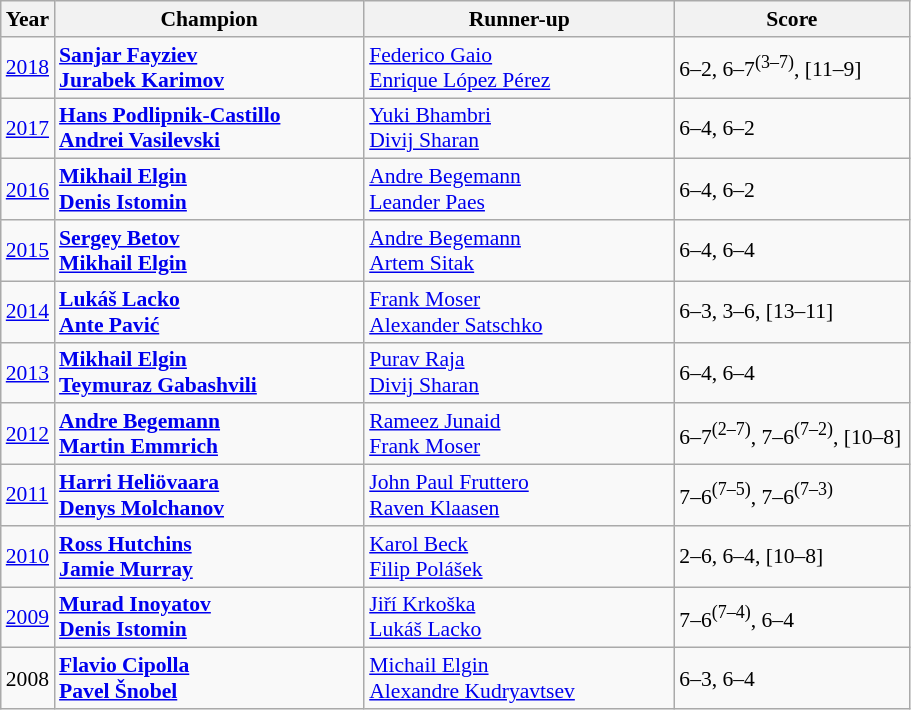<table class="wikitable" style="font-size:90%">
<tr>
<th>Year</th>
<th width="200">Champion</th>
<th width="200">Runner-up</th>
<th width="150">Score</th>
</tr>
<tr>
<td><a href='#'>2018</a></td>
<td> <strong><a href='#'>Sanjar Fayziev</a></strong> <br>  <strong><a href='#'>Jurabek Karimov</a></strong></td>
<td> <a href='#'>Federico Gaio</a> <br>  <a href='#'>Enrique López Pérez</a></td>
<td>6–2, 6–7<sup>(3–7)</sup>, [11–9]</td>
</tr>
<tr>
<td><a href='#'>2017</a></td>
<td> <strong><a href='#'>Hans Podlipnik-Castillo</a></strong> <br>  <strong><a href='#'>Andrei Vasilevski</a></strong></td>
<td> <a href='#'>Yuki Bhambri</a> <br>  <a href='#'>Divij Sharan</a></td>
<td>6–4, 6–2</td>
</tr>
<tr>
<td><a href='#'>2016</a></td>
<td> <strong><a href='#'>Mikhail Elgin</a></strong> <br>  <strong><a href='#'>Denis Istomin</a></strong></td>
<td> <a href='#'>Andre Begemann</a> <br>  <a href='#'>Leander Paes</a></td>
<td>6–4, 6–2</td>
</tr>
<tr>
<td><a href='#'>2015</a></td>
<td> <strong><a href='#'>Sergey Betov</a></strong> <br>  <strong><a href='#'>Mikhail Elgin</a></strong></td>
<td> <a href='#'>Andre Begemann</a> <br>  <a href='#'>Artem Sitak</a></td>
<td>6–4, 6–4</td>
</tr>
<tr>
<td><a href='#'>2014</a></td>
<td> <strong><a href='#'>Lukáš Lacko</a></strong> <br>  <strong><a href='#'>Ante Pavić</a></strong></td>
<td> <a href='#'>Frank Moser</a> <br>  <a href='#'>Alexander Satschko</a></td>
<td>6–3, 3–6, [13–11]</td>
</tr>
<tr>
<td><a href='#'>2013</a></td>
<td> <strong><a href='#'>Mikhail Elgin</a></strong> <br>  <strong><a href='#'>Teymuraz Gabashvili</a></strong></td>
<td> <a href='#'>Purav Raja</a> <br>  <a href='#'>Divij Sharan</a></td>
<td>6–4, 6–4</td>
</tr>
<tr>
<td><a href='#'>2012</a></td>
<td> <strong><a href='#'>Andre Begemann</a></strong> <br>  <strong><a href='#'>Martin Emmrich</a></strong></td>
<td> <a href='#'>Rameez Junaid</a> <br>  <a href='#'>Frank Moser</a></td>
<td>6–7<sup>(2–7)</sup>, 7–6<sup>(7–2)</sup>, [10–8]</td>
</tr>
<tr>
<td><a href='#'>2011</a></td>
<td> <strong><a href='#'>Harri Heliövaara</a></strong> <br>  <strong><a href='#'>Denys Molchanov</a></strong></td>
<td> <a href='#'>John Paul Fruttero</a> <br>  <a href='#'>Raven Klaasen</a></td>
<td>7–6<sup>(7–5)</sup>, 7–6<sup>(7–3)</sup></td>
</tr>
<tr>
<td><a href='#'>2010</a></td>
<td> <strong><a href='#'>Ross Hutchins</a></strong> <br>  <strong><a href='#'>Jamie Murray</a></strong></td>
<td> <a href='#'>Karol Beck</a> <br>  <a href='#'>Filip Polášek</a></td>
<td>2–6, 6–4, [10–8]</td>
</tr>
<tr>
<td><a href='#'>2009</a></td>
<td> <strong><a href='#'>Murad Inoyatov</a></strong> <br>  <strong><a href='#'>Denis Istomin</a></strong></td>
<td> <a href='#'>Jiří Krkoška</a> <br>  <a href='#'>Lukáš Lacko</a></td>
<td>7–6<sup>(7–4)</sup>, 6–4</td>
</tr>
<tr>
<td>2008</td>
<td> <strong><a href='#'>Flavio Cipolla</a></strong> <br>  <strong><a href='#'>Pavel Šnobel</a></strong></td>
<td> <a href='#'>Michail Elgin</a> <br>  <a href='#'>Alexandre Kudryavtsev</a></td>
<td>6–3, 6–4</td>
</tr>
</table>
